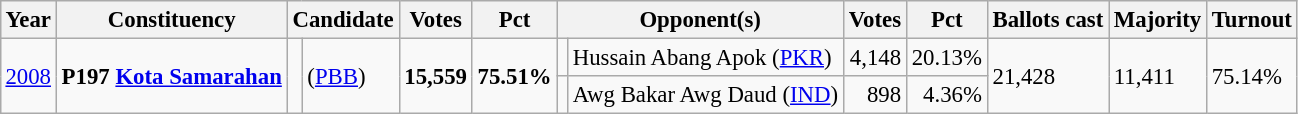<table class="wikitable" style="margin:0.5em; font-size:95%">
<tr>
<th>Year</th>
<th>Constituency</th>
<th colspan=2>Candidate</th>
<th>Votes</th>
<th>Pct</th>
<th colspan=2>Opponent(s)</th>
<th>Votes</th>
<th>Pct</th>
<th>Ballots cast</th>
<th>Majority</th>
<th>Turnout</th>
</tr>
<tr>
<td rowspan=2><a href='#'>2008</a></td>
<td rowspan=2><strong>P197 <a href='#'>Kota Samarahan</a></strong></td>
<td rowspan=2 ></td>
<td rowspan=2> (<a href='#'>PBB</a>)</td>
<td rowspan=2 align="right"><strong>15,559</strong></td>
<td rowspan=2><strong>75.51%</strong></td>
<td></td>
<td>Hussain Abang Apok (<a href='#'>PKR</a>)</td>
<td align="right">4,148</td>
<td>20.13%</td>
<td rowspan=2>21,428</td>
<td rowspan=2>11,411</td>
<td rowspan=2>75.14%</td>
</tr>
<tr>
<td></td>
<td>Awg Bakar Awg Daud (<a href='#'>IND</a>)</td>
<td align="right">898</td>
<td align="right">4.36%</td>
</tr>
</table>
